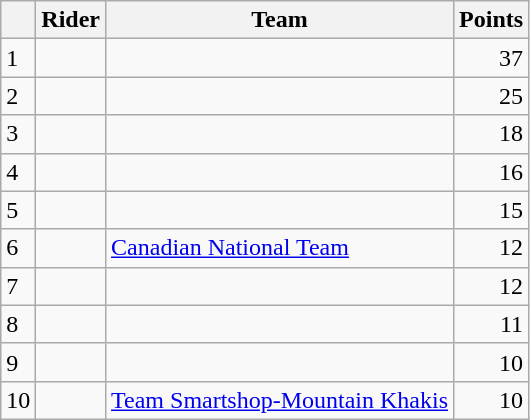<table class="wikitable">
<tr>
<th></th>
<th>Rider</th>
<th>Team</th>
<th>Points</th>
</tr>
<tr>
<td>1</td>
<td> </td>
<td></td>
<td style="text-align:right;">37</td>
</tr>
<tr>
<td>2</td>
<td></td>
<td></td>
<td style="text-align:right;">25</td>
</tr>
<tr>
<td>3</td>
<td></td>
<td></td>
<td style="text-align:right;">18</td>
</tr>
<tr>
<td>4</td>
<td>  </td>
<td></td>
<td style="text-align:right;">16</td>
</tr>
<tr>
<td>5</td>
<td> </td>
<td></td>
<td style="text-align:right;">15</td>
</tr>
<tr>
<td>6</td>
<td></td>
<td><a href='#'>Canadian National Team</a></td>
<td style="text-align:right;">12</td>
</tr>
<tr>
<td>7</td>
<td></td>
<td></td>
<td style="text-align:right;">12</td>
</tr>
<tr>
<td>8</td>
<td></td>
<td></td>
<td style="text-align:right;">11</td>
</tr>
<tr>
<td>9</td>
<td></td>
<td></td>
<td style="text-align:right;">10</td>
</tr>
<tr>
<td>10</td>
<td></td>
<td><a href='#'>Team Smartshop-Mountain Khakis</a></td>
<td style="text-align:right;">10</td>
</tr>
</table>
